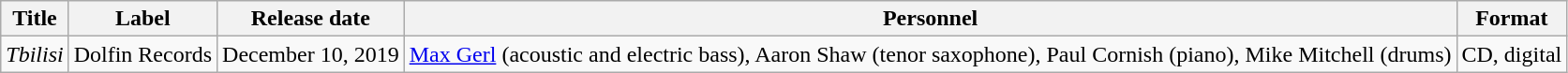<table class="wikitable sortable">
<tr>
<th>Title</th>
<th>Label</th>
<th>Release date</th>
<th>Personnel</th>
<th>Format</th>
</tr>
<tr>
<td><em>Tbilisi</em></td>
<td>Dolfin Records</td>
<td>December 10, 2019</td>
<td><a href='#'>Max Gerl</a> (acoustic and electric bass), Aaron Shaw (tenor saxophone), Paul Cornish (piano), Mike Mitchell (drums)</td>
<td>CD, digital</td>
</tr>
</table>
